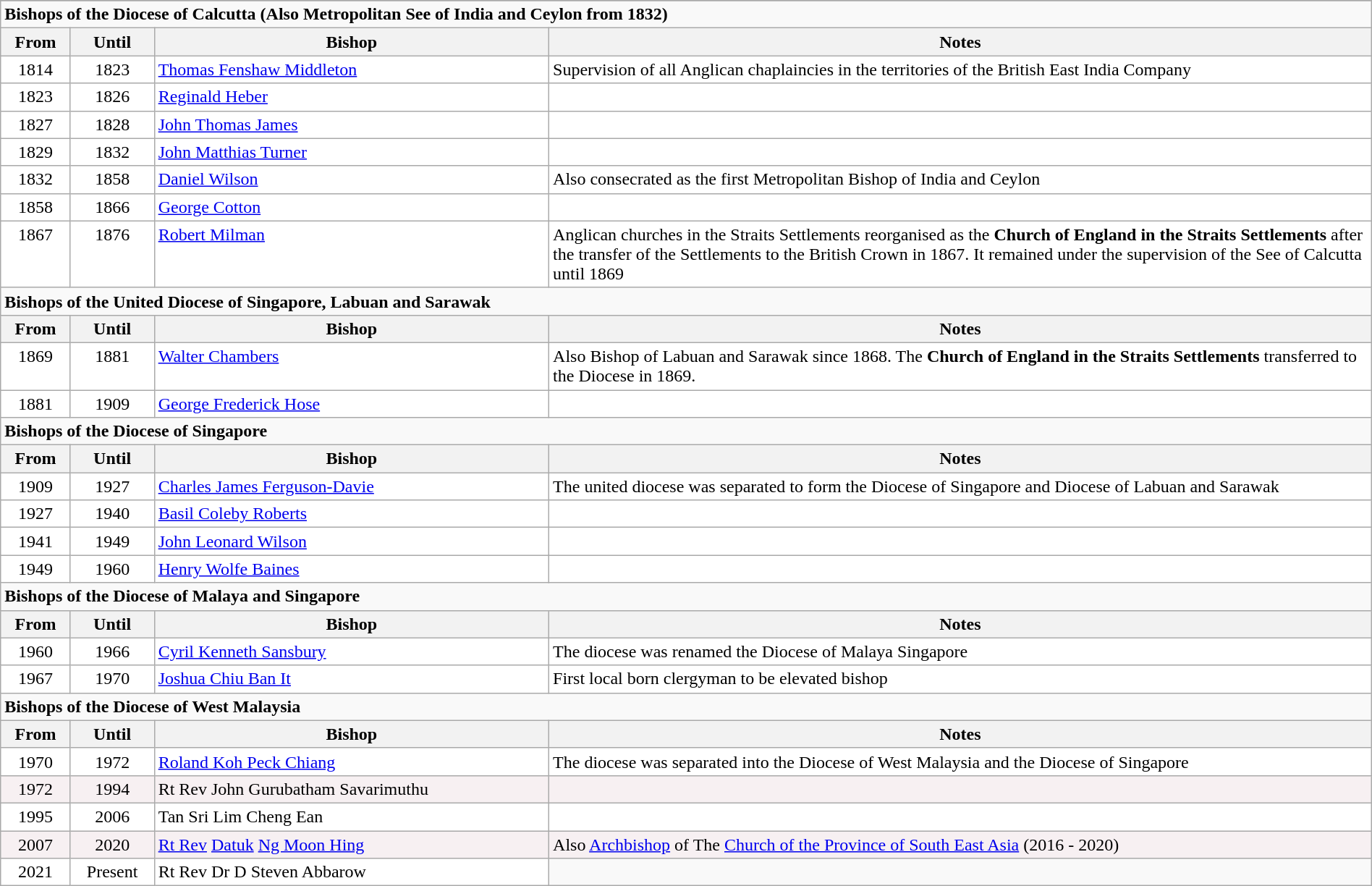<table class="wikitable" border="1" width="100%">
<tr>
</tr>
<tr>
<td colspan="4"><strong>Bishops of the Diocese of Calcutta (Also Metropolitan See of India and Ceylon from 1832)</strong></td>
</tr>
<tr>
<th>From</th>
<th>Until</th>
<th>Bishop</th>
<th>Notes</th>
</tr>
<tr |- valign="top" style="background-color: white;">
<td style="text-align: center;">1814</td>
<td style="text-align: center;">1823</td>
<td><a href='#'>Thomas Fenshaw Middleton</a></td>
<td style="width: 60%;">Supervision of all Anglican chaplaincies in the territories of the British East India Company</td>
</tr>
<tr valign="top" style="background-color: white;">
<td style="text-align: center;">1823</td>
<td style="text-align: center;">1826</td>
<td><a href='#'>Reginald Heber</a></td>
<td></td>
</tr>
<tr valign="top" style="background-color: white;">
<td style="text-align: center;">1827</td>
<td style="text-align: center;">1828</td>
<td><a href='#'>John Thomas James</a></td>
<td></td>
</tr>
<tr valign="top" style="background-color: white;">
<td style="text-align: center;">1829</td>
<td style="text-align: center;">1832</td>
<td><a href='#'>John Matthias Turner</a></td>
<td></td>
</tr>
<tr valign="top" style="background-color: white;">
<td style="text-align: center;">1832</td>
<td style="text-align: center;">1858</td>
<td><a href='#'>Daniel Wilson</a></td>
<td>Also consecrated as the first Metropolitan Bishop of India and Ceylon</td>
</tr>
<tr valign="top" style="background-color: white;">
<td style="text-align: center;">1858</td>
<td style="text-align: center;">1866</td>
<td><a href='#'>George Cotton</a></td>
<td></td>
</tr>
<tr valign="top" style="background-color: white;">
<td style="text-align: center;">1867</td>
<td style="text-align: center;">1876</td>
<td><a href='#'>Robert Milman</a></td>
<td>Anglican churches in the Straits Settlements reorganised as the <strong>Church of England in the Straits Settlements</strong> after the transfer of the Settlements to the British Crown in 1867. It remained under the supervision of the See of Calcutta until 1869</td>
</tr>
<tr>
<td colspan="4"><strong>Bishops of the United Diocese of Singapore, Labuan and Sarawak</strong></td>
</tr>
<tr>
<th>From</th>
<th>Until</th>
<th>Bishop</th>
<th>Notes</th>
</tr>
<tr valign="top" style="background-color: white;">
<td style="text-align: center;">1869</td>
<td style="text-align: center;">1881</td>
<td><a href='#'>Walter Chambers</a></td>
<td>Also Bishop of Labuan and Sarawak since 1868. The <strong>Church of England in the Straits Settlements</strong> transferred to the Diocese in 1869.</td>
</tr>
<tr valign="top" style="background-color: white;">
<td style="text-align: center;">1881</td>
<td style="text-align: center;">1909</td>
<td><a href='#'>George Frederick Hose</a></td>
<td></td>
</tr>
<tr>
<td colspan="4"><strong>Bishops of the Diocese of Singapore</strong></td>
</tr>
<tr>
<th>From</th>
<th>Until</th>
<th>Bishop</th>
<th>Notes</th>
</tr>
<tr valign="top" style="background-color: white;">
<td style="text-align: center;">1909</td>
<td style="text-align: center;">1927</td>
<td><a href='#'>Charles James Ferguson-Davie</a></td>
<td>The united diocese was separated to form the Diocese of Singapore and Diocese of Labuan and Sarawak</td>
</tr>
<tr valign="top" style="background-color: white;">
<td style="text-align: center;">1927</td>
<td style="text-align: center;">1940</td>
<td><a href='#'>Basil Coleby Roberts</a></td>
<td></td>
</tr>
<tr valign="top" style="background-color: white;">
<td style="text-align: center;">1941</td>
<td style="text-align: center;">1949</td>
<td><a href='#'>John Leonard Wilson</a></td>
<td></td>
</tr>
<tr valign="top" style="background-color: white;">
<td style="text-align: center;">1949</td>
<td style="text-align: center;">1960</td>
<td><a href='#'>Henry Wolfe Baines</a></td>
<td></td>
</tr>
<tr>
<td colspan="4"><strong>Bishops of the Diocese of Malaya and Singapore</strong></td>
</tr>
<tr>
<th>From</th>
<th>Until</th>
<th>Bishop</th>
<th>Notes</th>
</tr>
<tr valign="top" style="background-color: white;">
<td style="text-align: center;">1960</td>
<td style="text-align: center;">1966</td>
<td><a href='#'>Cyril Kenneth Sansbury</a></td>
<td>The diocese was renamed the Diocese of Malaya Singapore</td>
</tr>
<tr valign="top" style="background-color: white;">
<td style="text-align: center;">1967</td>
<td style="text-align: center;">1970</td>
<td><a href='#'>Joshua Chiu Ban It</a></td>
<td>First local born clergyman to be elevated bishop</td>
</tr>
<tr>
<td colspan="4"><strong>Bishops of the Diocese of West Malaysia</strong></td>
</tr>
<tr>
<th>From</th>
<th>Until</th>
<th>Bishop</th>
<th>Notes</th>
</tr>
<tr valign="top" style="background-color: white;">
<td style="text-align: center;">1970</td>
<td style="text-align: center;">1972</td>
<td><a href='#'>Roland Koh Peck Chiang</a></td>
<td>The diocese was separated into the Diocese of West Malaysia and the Diocese of Singapore</td>
</tr>
<tr valign="top" style="background-color: #F7F0F2;">
<td style="text-align: center;">1972</td>
<td style="text-align: center;">1994</td>
<td>Rt Rev John Gurubatham Savarimuthu</td>
<td></td>
</tr>
<tr valign="top" style="background-color: white;">
<td style="text-align: center;">1995</td>
<td style="text-align: center;">2006</td>
<td>Tan Sri Lim Cheng Ean</td>
<td></td>
</tr>
<tr valign="top" style="background-color: #F7F0F2;">
<td style="text-align: center;">2007</td>
<td style="text-align: center;">2020</td>
<td><a href='#'>Rt Rev</a> <a href='#'>Datuk</a> <a href='#'>Ng Moon Hing</a></td>
<td>Also <a href='#'>Archbishop</a> of The <a href='#'>Church of the Province of South East Asia</a> (2016 - 2020)</td>
</tr>
<tr valign="top" style="background-color: white;">
<td style="text-align: center;">2021</td>
<td style="text-align: center;">Present</td>
<td>Rt Rev Dr D Steven Abbarow</td>
</tr>
</table>
